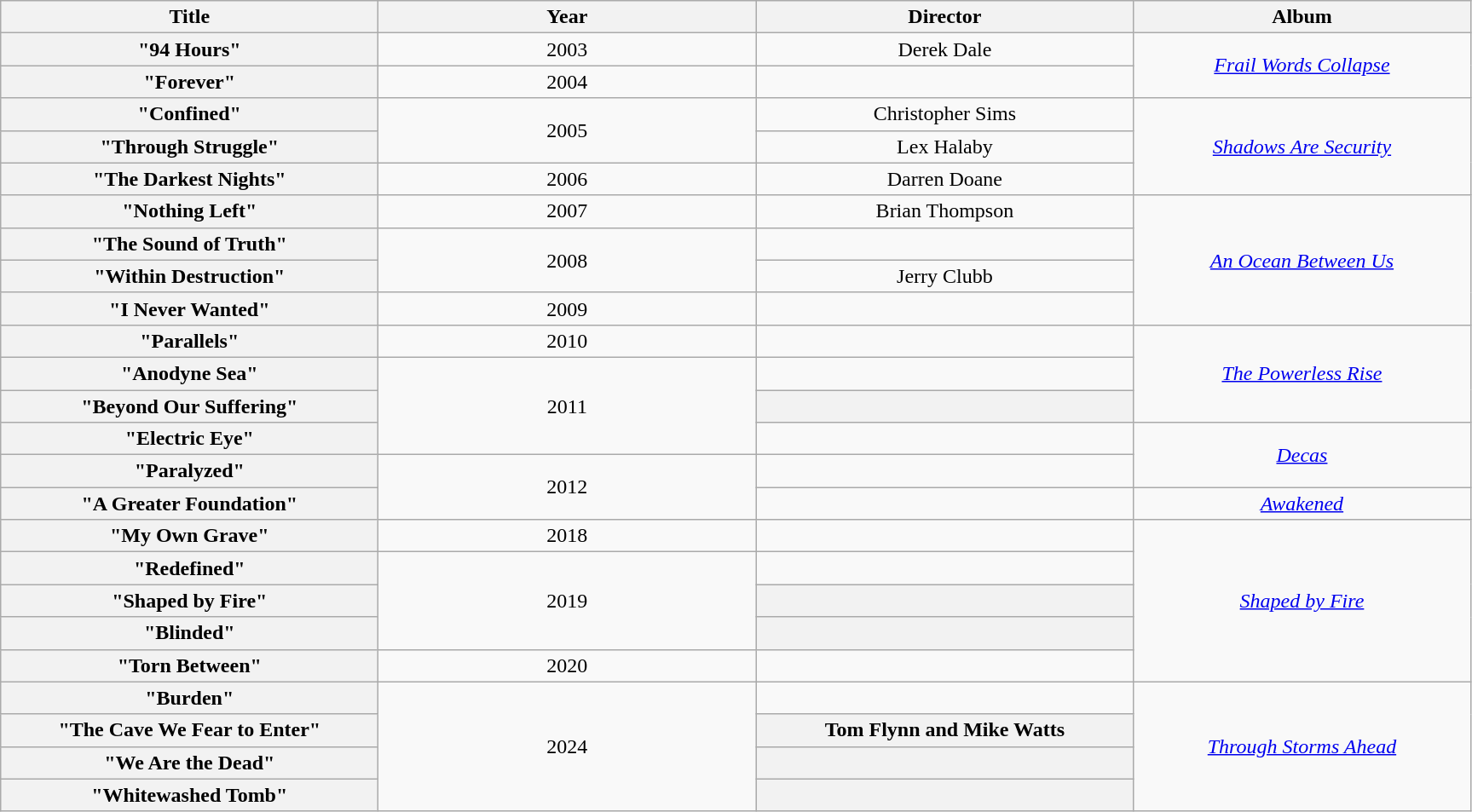<table class="wikitable plainrowheaders" style="text-align:center;">
<tr>
<th scope="col" style="width:18em;">Title</th>
<th scope="col" style="width:18em;">Year</th>
<th scope="col" style="width:18em;">Director</th>
<th scope="col" style="width:16em;">Album</th>
</tr>
<tr>
<th scope="row">"94 Hours"</th>
<td>2003</td>
<td>Derek Dale</td>
<td rowspan="2"><em><a href='#'>Frail Words Collapse</a></em></td>
</tr>
<tr>
<th scope="row">"Forever"</th>
<td>2004</td>
<td></td>
</tr>
<tr>
<th scope="row">"Confined"</th>
<td rowspan="2">2005</td>
<td>Christopher Sims</td>
<td rowspan="3"><em><a href='#'>Shadows Are Security</a></em></td>
</tr>
<tr>
<th scope="row">"Through Struggle"</th>
<td>Lex Halaby</td>
</tr>
<tr>
<th scope="row">"The Darkest Nights"</th>
<td>2006</td>
<td>Darren Doane</td>
</tr>
<tr>
<th scope="row">"Nothing Left"</th>
<td>2007</td>
<td>Brian Thompson</td>
<td rowspan="4"><em><a href='#'>An Ocean Between Us</a></em></td>
</tr>
<tr>
<th scope="row">"The Sound of Truth"</th>
<td rowspan="2">2008</td>
</tr>
<tr>
<th scope="row">"Within Destruction"</th>
<td>Jerry Clubb</td>
</tr>
<tr>
<th scope="row">"I Never Wanted"</th>
<td>2009</td>
<td></td>
</tr>
<tr>
<th scope="row">"Parallels"</th>
<td>2010</td>
<td></td>
<td rowspan="3"><em><a href='#'>The Powerless Rise</a></em></td>
</tr>
<tr>
<th scope="row">"Anodyne Sea"</th>
<td rowspan="3">2011</td>
<td></td>
</tr>
<tr>
<th scope="row">"Beyond Our Suffering"</th>
<th></th>
</tr>
<tr>
<th scope="row">"Electric Eye"</th>
<td></td>
<td rowspan="2"><em><a href='#'>Decas</a></em></td>
</tr>
<tr>
<th scope="row">"Paralyzed"</th>
<td rowspan="2">2012</td>
<td></td>
</tr>
<tr>
<th scope="row">"A Greater Foundation"</th>
<td></td>
<td><em><a href='#'>Awakened</a></em></td>
</tr>
<tr>
<th scope="row">"My Own Grave"</th>
<td>2018</td>
<td></td>
<td rowspan="5"><em><a href='#'>Shaped by Fire</a></em></td>
</tr>
<tr>
<th scope="row">"Redefined"</th>
<td rowspan="3">2019</td>
<td></td>
</tr>
<tr>
<th scope="row">"Shaped by Fire"</th>
<th></th>
</tr>
<tr>
<th scope="row">"Blinded"</th>
<th></th>
</tr>
<tr>
<th scope="row">"Torn Between"</th>
<td>2020</td>
<td></td>
</tr>
<tr>
<th scope="row">"Burden"</th>
<td rowspan="4">2024</td>
<td></td>
<td rowspan="4"><em><a href='#'>Through Storms Ahead</a></em></td>
</tr>
<tr>
<th scope="row">"The Cave We Fear to Enter"</th>
<th scope="row">Tom Flynn and Mike Watts</th>
</tr>
<tr>
<th scope="row">"We Are the Dead"</th>
<th></th>
</tr>
<tr>
<th scope="row">"Whitewashed Tomb"</th>
<th></th>
</tr>
</table>
